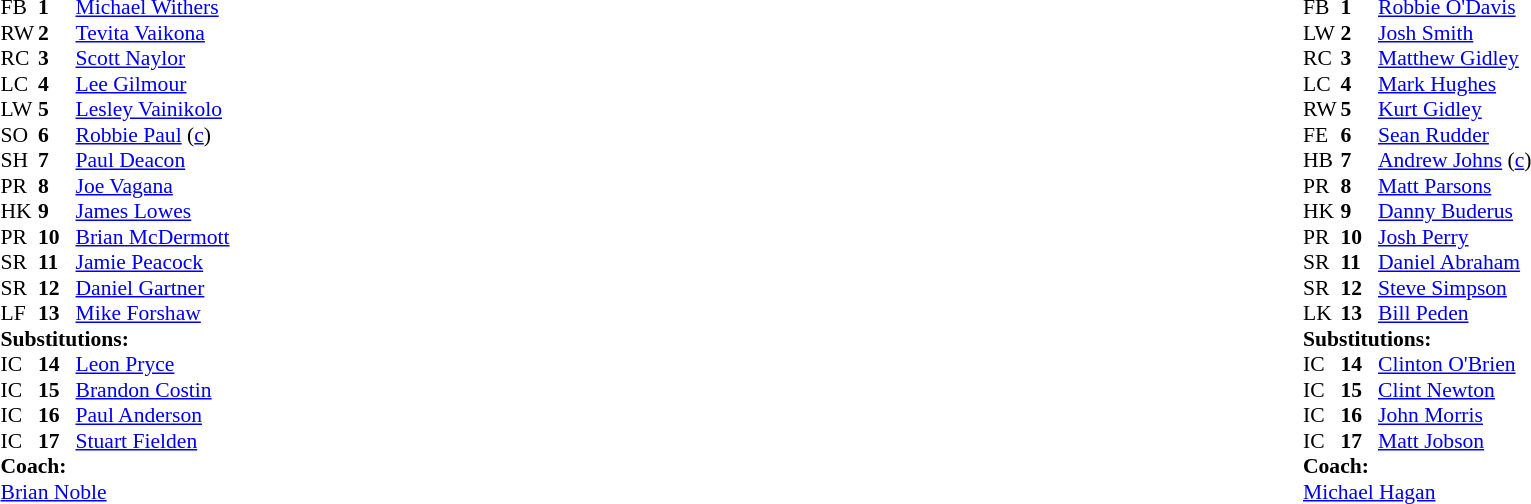<table width="100%">
<tr>
<td valign="top" width="50%"><br><table style="font-size: 90%" cellspacing="0" cellpadding="0">
<tr>
<th width="25"></th>
<th width="25"></th>
</tr>
<tr>
<td>FB</td>
<td><strong>1</strong></td>
<td><a href='#'>Michael Withers</a></td>
</tr>
<tr>
<td>RW</td>
<td><strong>2</strong></td>
<td><a href='#'>Tevita Vaikona</a></td>
</tr>
<tr>
<td>RC</td>
<td><strong>3</strong></td>
<td><a href='#'>Scott Naylor</a></td>
</tr>
<tr>
<td>LC</td>
<td><strong>4</strong></td>
<td><a href='#'>Lee Gilmour</a></td>
</tr>
<tr>
<td>LW</td>
<td><strong>5</strong></td>
<td><a href='#'>Lesley Vainikolo</a></td>
</tr>
<tr>
<td>SO</td>
<td><strong>6</strong></td>
<td><a href='#'>Robbie Paul</a> (<a href='#'>c</a>)</td>
</tr>
<tr>
<td>SH</td>
<td><strong>7</strong></td>
<td><a href='#'>Paul Deacon</a></td>
</tr>
<tr>
<td>PR</td>
<td><strong>8</strong></td>
<td><a href='#'>Joe Vagana</a></td>
</tr>
<tr>
<td>HK</td>
<td><strong>9</strong></td>
<td><a href='#'>James Lowes</a></td>
</tr>
<tr>
<td>PR</td>
<td><strong>10</strong></td>
<td><a href='#'>Brian McDermott</a></td>
</tr>
<tr>
<td>SR</td>
<td><strong>11</strong></td>
<td><a href='#'>Jamie Peacock</a></td>
</tr>
<tr>
<td>SR</td>
<td><strong>12</strong></td>
<td><a href='#'>Daniel Gartner</a></td>
</tr>
<tr>
<td>LF</td>
<td><strong>13</strong></td>
<td><a href='#'>Mike Forshaw</a></td>
</tr>
<tr>
<td colspan=3><strong>Substitutions:</strong></td>
</tr>
<tr>
<td>IC</td>
<td><strong>14</strong></td>
<td><a href='#'>Leon Pryce</a></td>
</tr>
<tr>
<td>IC</td>
<td><strong>15</strong></td>
<td><a href='#'>Brandon Costin</a></td>
</tr>
<tr>
<td>IC</td>
<td><strong>16</strong></td>
<td><a href='#'>Paul Anderson</a></td>
</tr>
<tr>
<td>IC</td>
<td><strong>17</strong></td>
<td><a href='#'>Stuart Fielden</a></td>
</tr>
<tr>
<td colspan=3><strong>Coach:</strong></td>
</tr>
<tr>
<td colspan="4"> <a href='#'>Brian Noble</a></td>
</tr>
</table>
</td>
<td valign="top" width="50%"><br><table style="font-size: 90%" cellspacing="0" cellpadding="0" align="center">
<tr>
<th width="25"></th>
<th width="25"></th>
</tr>
<tr>
<td>FB</td>
<td><strong>1</strong></td>
<td><a href='#'>Robbie O'Davis</a></td>
</tr>
<tr>
<td>LW</td>
<td><strong>2</strong></td>
<td><a href='#'>Josh Smith</a></td>
</tr>
<tr>
<td>RC</td>
<td><strong>3</strong></td>
<td><a href='#'>Matthew Gidley</a></td>
</tr>
<tr>
<td>LC</td>
<td><strong>4</strong></td>
<td><a href='#'>Mark Hughes</a></td>
</tr>
<tr>
<td>RW</td>
<td><strong>5</strong></td>
<td><a href='#'>Kurt Gidley</a></td>
</tr>
<tr>
<td>FE</td>
<td><strong>6</strong></td>
<td><a href='#'>Sean Rudder</a></td>
</tr>
<tr>
<td>HB</td>
<td><strong>7</strong></td>
<td><a href='#'>Andrew Johns</a> (<a href='#'>c</a>)</td>
</tr>
<tr>
<td>PR</td>
<td><strong>8</strong></td>
<td><a href='#'>Matt Parsons</a></td>
</tr>
<tr>
<td>HK</td>
<td><strong>9</strong></td>
<td><a href='#'>Danny Buderus</a></td>
</tr>
<tr>
<td>PR</td>
<td><strong>10</strong></td>
<td><a href='#'>Josh Perry</a></td>
</tr>
<tr>
<td>SR</td>
<td><strong>11</strong></td>
<td><a href='#'>Daniel Abraham</a></td>
</tr>
<tr>
<td>SR</td>
<td><strong>12</strong></td>
<td><a href='#'>Steve Simpson</a></td>
</tr>
<tr>
<td>LK</td>
<td><strong>13</strong></td>
<td><a href='#'>Bill Peden</a></td>
</tr>
<tr>
<td colspan=3><strong>Substitutions:</strong></td>
</tr>
<tr>
<td>IC</td>
<td><strong>14</strong></td>
<td><a href='#'>Clinton O'Brien</a></td>
</tr>
<tr>
<td>IC</td>
<td><strong>15</strong></td>
<td><a href='#'>Clint Newton</a></td>
</tr>
<tr>
<td>IC</td>
<td><strong>16</strong></td>
<td><a href='#'>John Morris</a></td>
</tr>
<tr>
<td>IC</td>
<td><strong>17</strong></td>
<td><a href='#'>Matt Jobson</a></td>
</tr>
<tr>
<td colspan=3><strong>Coach:</strong></td>
</tr>
<tr>
<td colspan="4"> <a href='#'>Michael Hagan</a></td>
</tr>
</table>
</td>
</tr>
</table>
